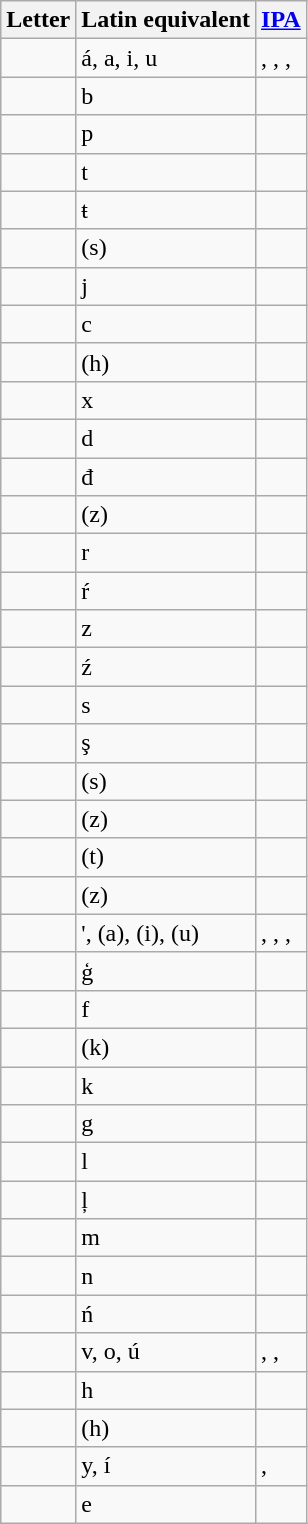<table class="wikitable">
<tr>
<th>Letter</th>
<th>Latin equivalent</th>
<th><a href='#'>IPA</a></th>
</tr>
<tr>
<td style="font-size:150%"></td>
<td>á, a, i, u</td>
<td>, , , </td>
</tr>
<tr>
<td style="font-size:150%"></td>
<td>b</td>
<td></td>
</tr>
<tr>
<td style="font-size:150%"></td>
<td>p</td>
<td></td>
</tr>
<tr>
<td style="font-size:150%"></td>
<td>t</td>
<td></td>
</tr>
<tr>
<td style="font-size:150%"></td>
<td>ŧ</td>
<td></td>
</tr>
<tr>
<td style="font-size:150%"></td>
<td>(s)</td>
<td></td>
</tr>
<tr>
<td style="font-size:150%"></td>
<td>j</td>
<td></td>
</tr>
<tr>
<td style="font-size:150%"></td>
<td>c</td>
<td></td>
</tr>
<tr>
<td style="font-size:150%"></td>
<td>(h)</td>
<td></td>
</tr>
<tr>
<td style="font-size:150%"></td>
<td>x</td>
<td></td>
</tr>
<tr>
<td style="font-size:150%"></td>
<td>d</td>
<td></td>
</tr>
<tr>
<td style="font-size:150%"></td>
<td>đ</td>
<td></td>
</tr>
<tr>
<td style="font-size:150%"></td>
<td>(z)</td>
<td></td>
</tr>
<tr>
<td style="font-size:150%"></td>
<td>r</td>
<td></td>
</tr>
<tr>
<td style="font-size:150%"></td>
<td>ŕ</td>
<td></td>
</tr>
<tr>
<td style="font-size:150%"></td>
<td>z</td>
<td></td>
</tr>
<tr>
<td style="font-size:150%"></td>
<td>ź</td>
<td></td>
</tr>
<tr>
<td style="font-size:150%"></td>
<td>s</td>
<td></td>
</tr>
<tr>
<td style="font-size:150%"></td>
<td>ş</td>
<td></td>
</tr>
<tr>
<td style="font-size:150%"></td>
<td>(s)</td>
<td></td>
</tr>
<tr>
<td style="font-size:150%"></td>
<td>(z)</td>
<td></td>
</tr>
<tr>
<td style="font-size:150%"></td>
<td>(t)</td>
<td></td>
</tr>
<tr>
<td style="font-size:150%"></td>
<td>(z)</td>
<td></td>
</tr>
<tr>
<td style="font-size:150%"></td>
<td>', (a), (i), (u)</td>
<td>, , , </td>
</tr>
<tr>
<td style="font-size:150%"></td>
<td>ģ</td>
<td></td>
</tr>
<tr>
<td style="font-size:150%"></td>
<td>f</td>
<td></td>
</tr>
<tr>
<td style="font-size:150%"></td>
<td>(k)</td>
<td></td>
</tr>
<tr>
<td style="font-size:150%"></td>
<td>k</td>
<td></td>
</tr>
<tr>
<td style="font-size:150%"></td>
<td>g</td>
<td></td>
</tr>
<tr>
<td style="font-size:150%"></td>
<td>l</td>
<td></td>
</tr>
<tr>
<td style="font-size:150%"></td>
<td>ļ</td>
<td></td>
</tr>
<tr>
<td style="font-size:150%"></td>
<td>m</td>
<td></td>
</tr>
<tr>
<td style="font-size:150%"></td>
<td>n</td>
<td></td>
</tr>
<tr>
<td style="font-size:150%"></td>
<td>ń</td>
<td></td>
</tr>
<tr>
<td style="font-size:150%"></td>
<td>v, o, ú</td>
<td>, , </td>
</tr>
<tr>
<td style="font-size:150%"></td>
<td>h</td>
<td></td>
</tr>
<tr>
<td style="font-size:150%"></td>
<td>(h)</td>
<td></td>
</tr>
<tr>
<td style="font-size:150%"></td>
<td>y, í</td>
<td>, </td>
</tr>
<tr>
<td style="font-size:150%"></td>
<td>e</td>
<td></td>
</tr>
</table>
